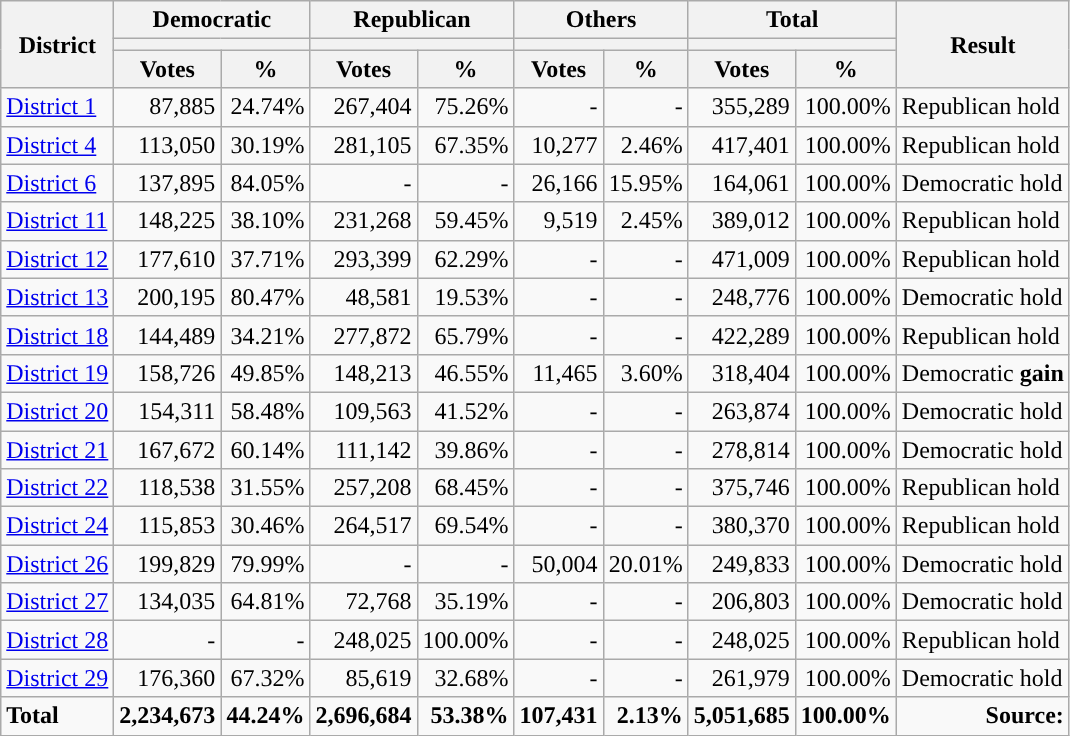<table class="wikitable plainrowheaders sortable" style="text-align:right;">
<tr>
<th rowspan="3">District</th>
<th colspan="2">Democratic</th>
<th colspan="2">Republican</th>
<th colspan="2">Others</th>
<th colspan="2">Total</th>
<th rowspan="3">Result</th>
</tr>
<tr>
<th colspan="2" style="background:"></th>
<th colspan="2" style="background:"></th>
<th colspan="2"></th>
<th colspan="2"></th>
</tr>
<tr>
<th scope=col data-sort-type="number">Votes</th>
<th scope=col data-sort-type="number">%</th>
<th scope=col data-sort-type="number">Votes</th>
<th scope=col data-sort-type="number">%</th>
<th scope=col data-sort-type="number">Votes</th>
<th scope=col data-sort-type="number">%</th>
<th scope=col data-sort-type="number">Votes</th>
<th scope=col data-sort-type="number">%</th>
</tr>
<tr>
<td style="text-align:left;"><a href='#'>District 1</a></td>
<td>87,885</td>
<td>24.74%</td>
<td>267,404</td>
<td>75.26%</td>
<td>-</td>
<td>-</td>
<td>355,289</td>
<td>100.00%</td>
<td style="text-align:left;">Republican hold</td>
</tr>
<tr>
<td style="text-align:left;"><a href='#'>District 4</a></td>
<td>113,050</td>
<td>30.19%</td>
<td>281,105</td>
<td>67.35%</td>
<td>10,277</td>
<td>2.46%</td>
<td>417,401</td>
<td>100.00%</td>
<td style="text-align:left;">Republican hold</td>
</tr>
<tr>
<td style="text-align:left;"><a href='#'>District 6</a></td>
<td>137,895</td>
<td>84.05%</td>
<td>-</td>
<td>-</td>
<td>26,166</td>
<td>15.95%</td>
<td>164,061</td>
<td>100.00%</td>
<td style="text-align:left;">Democratic hold</td>
</tr>
<tr>
<td style="text-align:left;"><a href='#'>District 11</a></td>
<td>148,225</td>
<td>38.10%</td>
<td>231,268</td>
<td>59.45%</td>
<td>9,519</td>
<td>2.45%</td>
<td>389,012</td>
<td>100.00%</td>
<td style="text-align:left;">Republican hold</td>
</tr>
<tr>
<td style="text-align:left;"><a href='#'>District 12</a></td>
<td>177,610</td>
<td>37.71%</td>
<td>293,399</td>
<td>62.29%</td>
<td>-</td>
<td>-</td>
<td>471,009</td>
<td>100.00%</td>
<td style="text-align:left;">Republican hold</td>
</tr>
<tr>
<td style="text-align:left;"><a href='#'>District 13</a></td>
<td>200,195</td>
<td>80.47%</td>
<td>48,581</td>
<td>19.53%</td>
<td>-</td>
<td>-</td>
<td>248,776</td>
<td>100.00%</td>
<td style="text-align:left;">Democratic hold</td>
</tr>
<tr>
<td style="text-align:left;"><a href='#'>District 18</a></td>
<td>144,489</td>
<td>34.21%</td>
<td>277,872</td>
<td>65.79%</td>
<td>-</td>
<td>-</td>
<td>422,289</td>
<td>100.00%</td>
<td style="text-align:left;">Republican hold</td>
</tr>
<tr>
<td style="text-align:left;"><a href='#'>District 19</a></td>
<td>158,726</td>
<td>49.85%</td>
<td>148,213</td>
<td>46.55%</td>
<td>11,465</td>
<td>3.60%</td>
<td>318,404</td>
<td>100.00%</td>
<td style="text-align:left;">Democratic <strong>gain</strong></td>
</tr>
<tr>
<td style="text-align:left;"><a href='#'>District 20</a></td>
<td>154,311</td>
<td>58.48%</td>
<td>109,563</td>
<td>41.52%</td>
<td>-</td>
<td>-</td>
<td>263,874</td>
<td>100.00%</td>
<td style="text-align:left;">Democratic hold</td>
</tr>
<tr>
<td style="text-align:left;"><a href='#'>District 21</a></td>
<td>167,672</td>
<td>60.14%</td>
<td>111,142</td>
<td>39.86%</td>
<td>-</td>
<td>-</td>
<td>278,814</td>
<td>100.00%</td>
<td style="text-align:left;">Democratic hold</td>
</tr>
<tr>
<td style="text-align:left;"><a href='#'>District 22</a></td>
<td>118,538</td>
<td>31.55%</td>
<td>257,208</td>
<td>68.45%</td>
<td>-</td>
<td>-</td>
<td>375,746</td>
<td>100.00%</td>
<td style="text-align:left;">Republican hold</td>
</tr>
<tr>
<td style="text-align:left;"><a href='#'>District 24</a></td>
<td>115,853</td>
<td>30.46%</td>
<td>264,517</td>
<td>69.54%</td>
<td>-</td>
<td>-</td>
<td>380,370</td>
<td>100.00%</td>
<td style="text-align:left;">Republican hold</td>
</tr>
<tr>
<td style="text-align:left;"><a href='#'>District 26</a></td>
<td>199,829</td>
<td>79.99%</td>
<td>-</td>
<td>-</td>
<td>50,004</td>
<td>20.01%</td>
<td>249,833</td>
<td>100.00%</td>
<td style="text-align:left;">Democratic hold</td>
</tr>
<tr>
<td style="text-align:left;"><a href='#'>District 27</a></td>
<td>134,035</td>
<td>64.81%</td>
<td>72,768</td>
<td>35.19%</td>
<td>-</td>
<td>-</td>
<td>206,803</td>
<td>100.00%</td>
<td style="text-align:left;">Democratic hold</td>
</tr>
<tr>
<td style="text-align:left;"><a href='#'>District 28</a></td>
<td>-</td>
<td>-</td>
<td>248,025</td>
<td>100.00%</td>
<td>-</td>
<td>-</td>
<td>248,025</td>
<td>100.00%</td>
<td style="text-align:left;">Republican hold</td>
</tr>
<tr>
<td style="text-align:left;"><a href='#'>District 29</a></td>
<td>176,360</td>
<td>67.32%</td>
<td>85,619</td>
<td>32.68%</td>
<td>-</td>
<td>-</td>
<td>261,979</td>
<td>100.00%</td>
<td style="text-align:left;">Democratic hold</td>
</tr>
<tr class="sortbottom" style="font-weight:bold">
<td style="text-align:left;">Total</td>
<td>2,234,673</td>
<td>44.24%</td>
<td>2,696,684</td>
<td>53.38%</td>
<td>107,431</td>
<td>2.13%</td>
<td>5,051,685</td>
<td>100.00%</td>
<td>Source:</td>
</tr>
</table>
